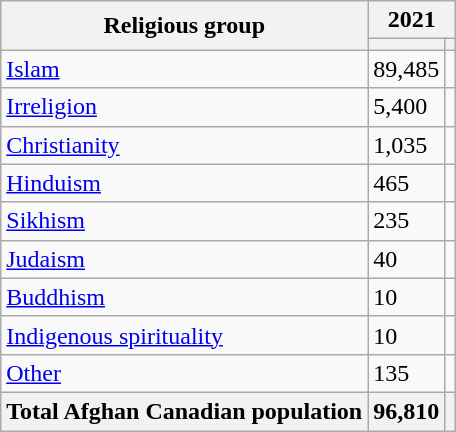<table class="wikitable sortable">
<tr>
<th rowspan="2">Religious group</th>
<th colspan="2">2021</th>
</tr>
<tr>
<th><a href='#'></a></th>
<th></th>
</tr>
<tr>
<td><a href='#'>Islam</a></td>
<td>89,485</td>
<td></td>
</tr>
<tr>
<td><a href='#'>Irreligion</a></td>
<td>5,400</td>
<td></td>
</tr>
<tr>
<td><a href='#'>Christianity</a></td>
<td>1,035</td>
<td></td>
</tr>
<tr>
<td><a href='#'>Hinduism</a></td>
<td>465</td>
<td></td>
</tr>
<tr>
<td><a href='#'>Sikhism</a></td>
<td>235</td>
<td></td>
</tr>
<tr>
<td><a href='#'>Judaism</a></td>
<td>40</td>
<td></td>
</tr>
<tr>
<td><a href='#'>Buddhism</a></td>
<td>10</td>
<td></td>
</tr>
<tr>
<td><a href='#'>Indigenous spirituality</a></td>
<td>10</td>
<td></td>
</tr>
<tr>
<td><a href='#'>Other</a></td>
<td>135</td>
<td></td>
</tr>
<tr>
<th>Total Afghan Canadian population</th>
<th>96,810</th>
<th></th>
</tr>
</table>
